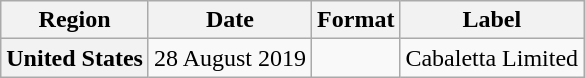<table class="wikitable plainrowheaders" style="text-align:center;">
<tr>
<th>Region</th>
<th>Date</th>
<th>Format</th>
<th>Label</th>
</tr>
<tr>
<th scope="row">United States</th>
<td>28 August 2019</td>
<td></td>
<td>Cabaletta Limited</td>
</tr>
</table>
